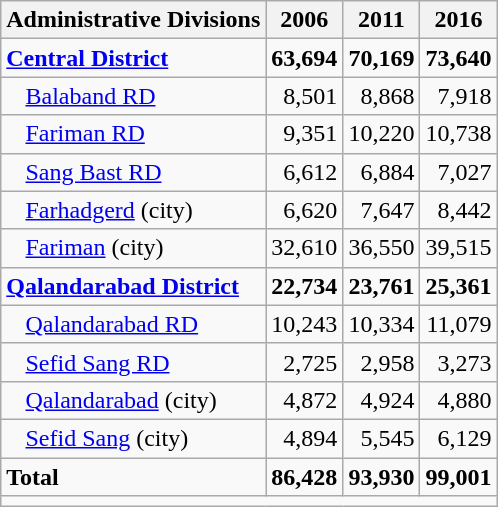<table class="wikitable">
<tr>
<th>Administrative Divisions</th>
<th>2006</th>
<th>2011</th>
<th>2016</th>
</tr>
<tr>
<td><strong><a href='#'>Central District</a></strong></td>
<td style="text-align: right;"><strong>63,694</strong></td>
<td style="text-align: right;"><strong>70,169</strong></td>
<td style="text-align: right;"><strong>73,640</strong></td>
</tr>
<tr>
<td style="padding-left: 1em;"><a href='#'>Balaband RD</a></td>
<td style="text-align: right;">8,501</td>
<td style="text-align: right;">8,868</td>
<td style="text-align: right;">7,918</td>
</tr>
<tr>
<td style="padding-left: 1em;"><a href='#'>Fariman RD</a></td>
<td style="text-align: right;">9,351</td>
<td style="text-align: right;">10,220</td>
<td style="text-align: right;">10,738</td>
</tr>
<tr>
<td style="padding-left: 1em;"><a href='#'>Sang Bast RD</a></td>
<td style="text-align: right;">6,612</td>
<td style="text-align: right;">6,884</td>
<td style="text-align: right;">7,027</td>
</tr>
<tr>
<td style="padding-left: 1em;"><a href='#'>Farhadgerd</a> (city)</td>
<td style="text-align: right;">6,620</td>
<td style="text-align: right;">7,647</td>
<td style="text-align: right;">8,442</td>
</tr>
<tr>
<td style="padding-left: 1em;"><a href='#'>Fariman</a> (city)</td>
<td style="text-align: right;">32,610</td>
<td style="text-align: right;">36,550</td>
<td style="text-align: right;">39,515</td>
</tr>
<tr>
<td><strong><a href='#'>Qalandarabad District</a></strong></td>
<td style="text-align: right;"><strong>22,734</strong></td>
<td style="text-align: right;"><strong>23,761</strong></td>
<td style="text-align: right;"><strong>25,361</strong></td>
</tr>
<tr>
<td style="padding-left: 1em;"><a href='#'>Qalandarabad RD</a></td>
<td style="text-align: right;">10,243</td>
<td style="text-align: right;">10,334</td>
<td style="text-align: right;">11,079</td>
</tr>
<tr>
<td style="padding-left: 1em;"><a href='#'>Sefid Sang RD</a></td>
<td style="text-align: right;">2,725</td>
<td style="text-align: right;">2,958</td>
<td style="text-align: right;">3,273</td>
</tr>
<tr>
<td style="padding-left: 1em;"><a href='#'>Qalandarabad</a> (city)</td>
<td style="text-align: right;">4,872</td>
<td style="text-align: right;">4,924</td>
<td style="text-align: right;">4,880</td>
</tr>
<tr>
<td style="padding-left: 1em;"><a href='#'>Sefid Sang</a> (city)</td>
<td style="text-align: right;">4,894</td>
<td style="text-align: right;">5,545</td>
<td style="text-align: right;">6,129</td>
</tr>
<tr>
<td><strong>Total</strong></td>
<td style="text-align: right;"><strong>86,428</strong></td>
<td style="text-align: right;"><strong>93,930</strong></td>
<td style="text-align: right;"><strong>99,001</strong></td>
</tr>
<tr>
<td colspan=4></td>
</tr>
</table>
